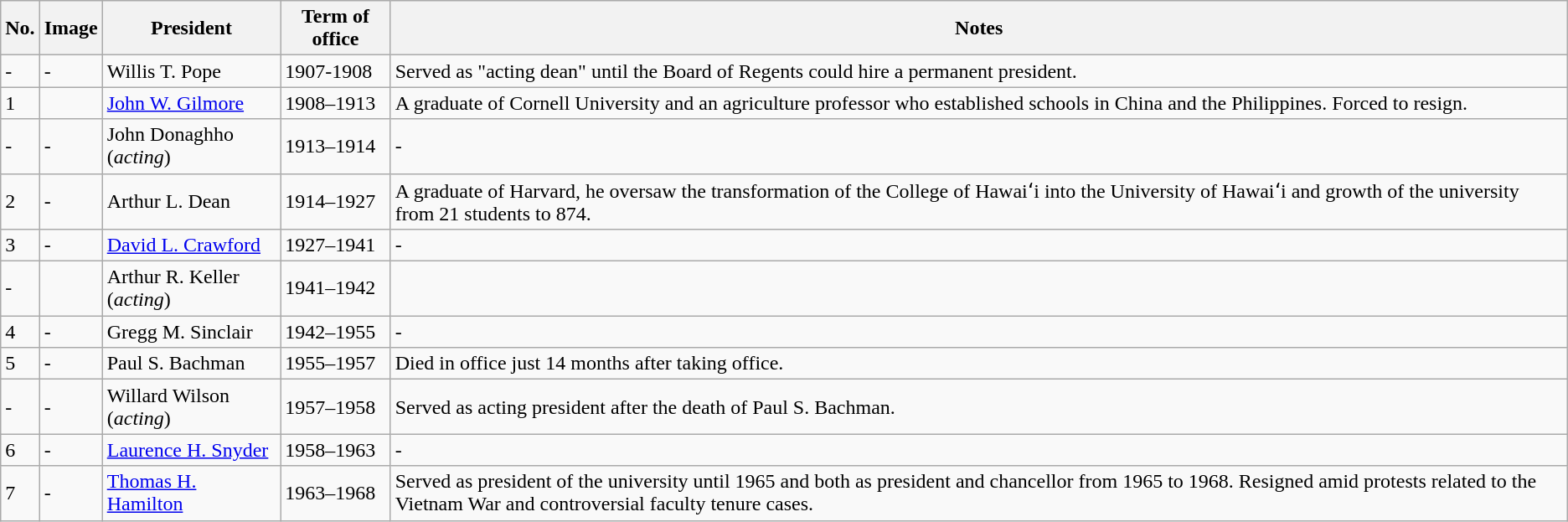<table class="wikitable sortable">
<tr>
<th>No.</th>
<th>Image</th>
<th>President</th>
<th>Term of office</th>
<th>Notes</th>
</tr>
<tr>
<td>-</td>
<td>-</td>
<td>Willis T. Pope</td>
<td>1907-1908</td>
<td>Served as "acting dean" until the Board of Regents could hire a permanent president.</td>
</tr>
<tr>
<td>1</td>
<td></td>
<td><a href='#'>John W. Gilmore</a></td>
<td>1908–1913</td>
<td>A graduate of Cornell University and an agriculture professor who established schools in China and the Philippines. Forced to resign.</td>
</tr>
<tr>
<td>-</td>
<td>-</td>
<td>John Donaghho (<em>acting</em>)</td>
<td>1913–1914</td>
<td>-</td>
</tr>
<tr>
<td>2</td>
<td>-</td>
<td>Arthur L. Dean</td>
<td>1914–1927</td>
<td>A graduate of Harvard, he oversaw the transformation of the College of Hawaiʻi into the University of Hawaiʻi and growth of the university from 21 students to 874.</td>
</tr>
<tr>
<td>3</td>
<td>-</td>
<td><a href='#'>David L. Crawford</a></td>
<td>1927–1941</td>
<td>-</td>
</tr>
<tr>
<td>-</td>
<td></td>
<td>Arthur R. Keller (<em>acting</em>)</td>
<td>1941–1942</td>
<td></td>
</tr>
<tr>
<td>4</td>
<td>-</td>
<td>Gregg M. Sinclair</td>
<td>1942–1955</td>
<td>-</td>
</tr>
<tr>
<td>5</td>
<td>-</td>
<td>Paul S. Bachman</td>
<td>1955–1957</td>
<td>Died in office just 14 months after taking office.</td>
</tr>
<tr>
<td>-</td>
<td>-</td>
<td>Willard Wilson  (<em>acting</em>)</td>
<td>1957–1958</td>
<td>Served as acting president after the death of Paul S. Bachman.</td>
</tr>
<tr>
<td>6</td>
<td>-</td>
<td><a href='#'>Laurence H. Snyder</a></td>
<td>1958–1963</td>
<td>-</td>
</tr>
<tr>
<td>7</td>
<td>-</td>
<td><a href='#'>Thomas H. Hamilton</a></td>
<td>1963–1968</td>
<td>Served as president of the university until 1965 and both as president and chancellor from 1965 to 1968. Resigned amid protests related to the Vietnam War and controversial faculty tenure cases.</td>
</tr>
</table>
